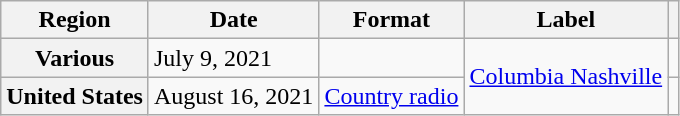<table class="wikitable plainrowheaders">
<tr>
<th scope="col">Region</th>
<th scope="col">Date</th>
<th scope="col">Format</th>
<th scope="col">Label</th>
<th scope="col"></th>
</tr>
<tr>
<th scope="row">Various</th>
<td>July 9, 2021</td>
<td></td>
<td rowspan="2"><a href='#'>Columbia Nashville</a></td>
<td></td>
</tr>
<tr>
<th scope="row">United States</th>
<td>August 16, 2021</td>
<td><a href='#'>Country radio</a></td>
<td></td>
</tr>
</table>
